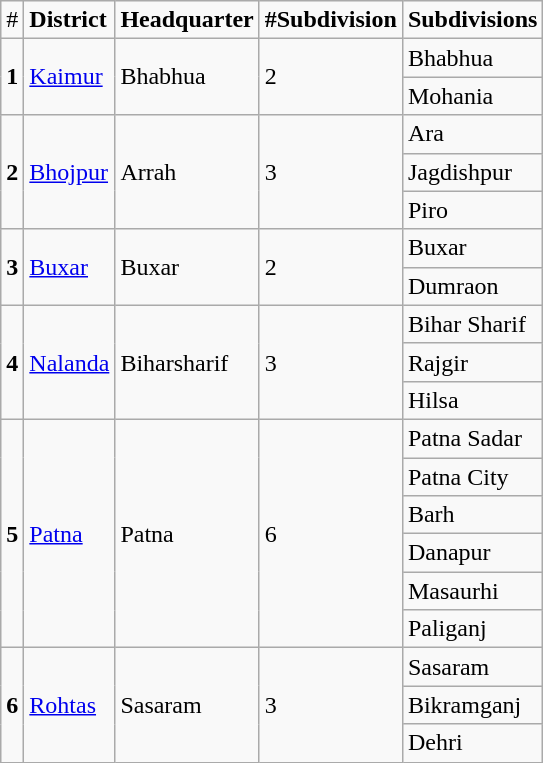<table class="wikitable sortable">
<tr>
<td>#</td>
<td><strong>District</strong></td>
<td><strong>Headquarter</strong></td>
<td><strong>#Subdivision</strong></td>
<td><strong>Subdivisions</strong></td>
</tr>
<tr>
<td rowspan="2"><strong>1</strong></td>
<td rowspan="2"><a href='#'>Kaimur</a></td>
<td rowspan="2">Bhabhua</td>
<td rowspan="2">2</td>
<td>Bhabhua</td>
</tr>
<tr>
<td>Mohania</td>
</tr>
<tr>
<td rowspan="3"><strong>2</strong></td>
<td rowspan="3"><a href='#'>Bhojpur</a></td>
<td rowspan="3">Arrah</td>
<td rowspan="3">3</td>
<td>Ara</td>
</tr>
<tr>
<td>Jagdishpur</td>
</tr>
<tr>
<td>Piro</td>
</tr>
<tr>
<td rowspan="2"><strong>3</strong></td>
<td rowspan="2"><a href='#'>Buxar</a></td>
<td rowspan="2">Buxar</td>
<td rowspan="2">2</td>
<td>Buxar</td>
</tr>
<tr>
<td>Dumraon</td>
</tr>
<tr>
<td rowspan="3"><strong>4</strong></td>
<td rowspan="3"><a href='#'>Nalanda</a></td>
<td rowspan="3">Biharsharif</td>
<td rowspan="3">3</td>
<td>Bihar Sharif</td>
</tr>
<tr>
<td>Rajgir</td>
</tr>
<tr>
<td>Hilsa</td>
</tr>
<tr>
<td rowspan="6"><strong>5</strong></td>
<td rowspan="6"><a href='#'>Patna</a></td>
<td rowspan="6">Patna</td>
<td rowspan="6">6</td>
<td>Patna Sadar</td>
</tr>
<tr>
<td>Patna City</td>
</tr>
<tr>
<td>Barh</td>
</tr>
<tr>
<td>Danapur</td>
</tr>
<tr>
<td>Masaurhi</td>
</tr>
<tr>
<td>Paliganj</td>
</tr>
<tr>
<td rowspan="3"><strong>6</strong></td>
<td rowspan="3"><a href='#'>Rohtas</a></td>
<td rowspan="3">Sasaram</td>
<td rowspan="3">3</td>
<td>Sasaram</td>
</tr>
<tr>
<td>Bikramganj</td>
</tr>
<tr>
<td>Dehri</td>
</tr>
</table>
